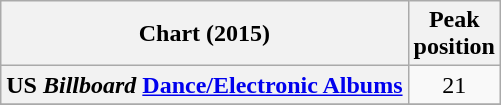<table class="wikitable sortable plainrowheaders" style="text-align:center;">
<tr>
<th>Chart (2015)</th>
<th>Peak<br>position</th>
</tr>
<tr>
<th scope="row">US <em>Billboard</em> <a href='#'>Dance/Electronic Albums</a></th>
<td>21</td>
</tr>
<tr>
</tr>
</table>
